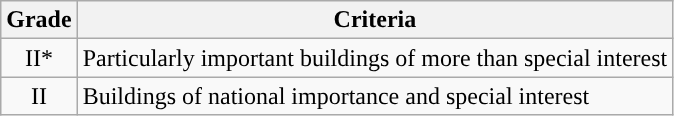<table class="wikitable">
<tr>
<th>Grade</th>
<th>Criteria</th>
</tr>
<tr>
<td align="center" >II*</td>
<td>Particularly important buildings of more than special interest</td>
</tr>
<tr>
<td align="center" >II</td>
<td>Buildings of national importance and special interest</td>
</tr>
</table>
